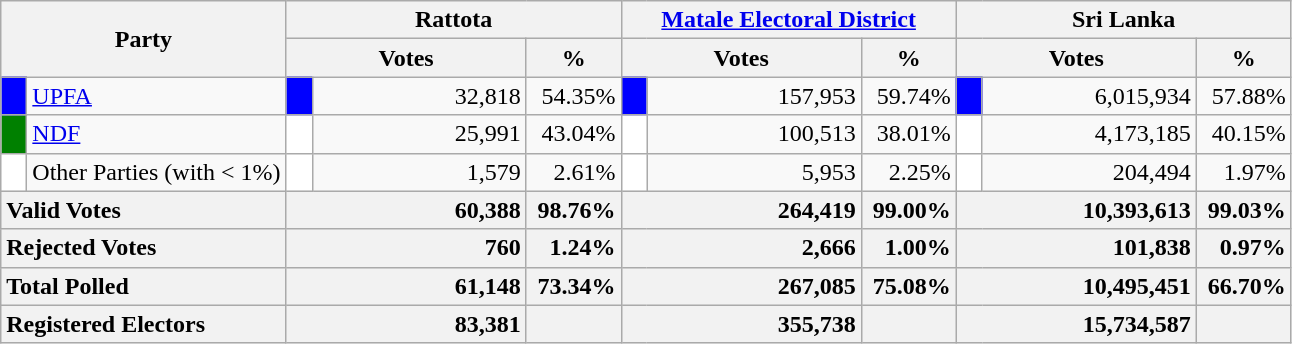<table class="wikitable">
<tr>
<th colspan="2" width="144px"rowspan="2">Party</th>
<th colspan="3" width="216px">Rattota</th>
<th colspan="3" width="216px"><a href='#'>Matale Electoral District</a></th>
<th colspan="3" width="216px">Sri Lanka</th>
</tr>
<tr>
<th colspan="2" width="144px">Votes</th>
<th>%</th>
<th colspan="2" width="144px">Votes</th>
<th>%</th>
<th colspan="2" width="144px">Votes</th>
<th>%</th>
</tr>
<tr>
<td style="background-color:blue;" width="10px"></td>
<td style="text-align:left;"><a href='#'>UPFA</a></td>
<td style="background-color:blue;" width="10px"></td>
<td style="text-align:right;">32,818</td>
<td style="text-align:right;">54.35%</td>
<td style="background-color:blue;" width="10px"></td>
<td style="text-align:right;">157,953</td>
<td style="text-align:right;">59.74%</td>
<td style="background-color:blue;" width="10px"></td>
<td style="text-align:right;">6,015,934</td>
<td style="text-align:right;">57.88%</td>
</tr>
<tr>
<td style="background-color:green;" width="10px"></td>
<td style="text-align:left;"><a href='#'>NDF</a></td>
<td style="background-color:white;" width="10px"></td>
<td style="text-align:right;">25,991</td>
<td style="text-align:right;">43.04%</td>
<td style="background-color:white;" width="10px"></td>
<td style="text-align:right;">100,513</td>
<td style="text-align:right;">38.01%</td>
<td style="background-color:white;" width="10px"></td>
<td style="text-align:right;">4,173,185</td>
<td style="text-align:right;">40.15%</td>
</tr>
<tr>
<td style="background-color:white;" width="10px"></td>
<td style="text-align:left;">Other Parties (with < 1%)</td>
<td style="background-color:white;" width="10px"></td>
<td style="text-align:right;">1,579</td>
<td style="text-align:right;">2.61%</td>
<td style="background-color:white;" width="10px"></td>
<td style="text-align:right;">5,953</td>
<td style="text-align:right;">2.25%</td>
<td style="background-color:white;" width="10px"></td>
<td style="text-align:right;">204,494</td>
<td style="text-align:right;">1.97%</td>
</tr>
<tr>
<th colspan="2" width="144px"style="text-align:left;">Valid Votes</th>
<th style="text-align:right;"colspan="2" width="144px">60,388</th>
<th style="text-align:right;">98.76%</th>
<th style="text-align:right;"colspan="2" width="144px">264,419</th>
<th style="text-align:right;">99.00%</th>
<th style="text-align:right;"colspan="2" width="144px">10,393,613</th>
<th style="text-align:right;">99.03%</th>
</tr>
<tr>
<th colspan="2" width="144px"style="text-align:left;">Rejected Votes</th>
<th style="text-align:right;"colspan="2" width="144px">760</th>
<th style="text-align:right;">1.24%</th>
<th style="text-align:right;"colspan="2" width="144px">2,666</th>
<th style="text-align:right;">1.00%</th>
<th style="text-align:right;"colspan="2" width="144px">101,838</th>
<th style="text-align:right;">0.97%</th>
</tr>
<tr>
<th colspan="2" width="144px"style="text-align:left;">Total Polled</th>
<th style="text-align:right;"colspan="2" width="144px">61,148</th>
<th style="text-align:right;">73.34%</th>
<th style="text-align:right;"colspan="2" width="144px">267,085</th>
<th style="text-align:right;">75.08%</th>
<th style="text-align:right;"colspan="2" width="144px">10,495,451</th>
<th style="text-align:right;">66.70%</th>
</tr>
<tr>
<th colspan="2" width="144px"style="text-align:left;">Registered Electors</th>
<th style="text-align:right;"colspan="2" width="144px">83,381</th>
<th></th>
<th style="text-align:right;"colspan="2" width="144px">355,738</th>
<th></th>
<th style="text-align:right;"colspan="2" width="144px">15,734,587</th>
<th></th>
</tr>
</table>
